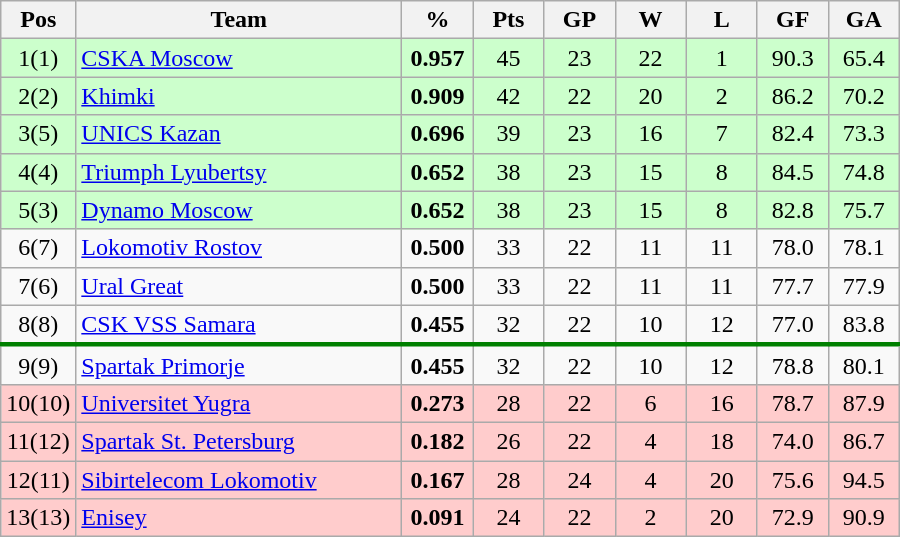<table class="wikitable sortable" style="text-align: center;">
<tr>
<th width=20>Pos</th>
<th width=210>Team</th>
<th width=40>%</th>
<th width=40><strong>Pts</strong></th>
<th width=40>GP</th>
<th width=40>W</th>
<th width=40>L</th>
<th width=40>GF</th>
<th width=40>GA</th>
</tr>
<tr style="background: #ccffcc;">
<td>1(1)</td>
<td align="left"><a href='#'>CSKA Moscow</a></td>
<td><strong>0.957</strong></td>
<td>45</td>
<td>23</td>
<td>22</td>
<td>1</td>
<td>90.3</td>
<td>65.4</td>
</tr>
<tr style="background: #ccffcc;">
<td>2(2)</td>
<td align="left"><a href='#'>Khimki</a></td>
<td><strong>0.909</strong></td>
<td>42</td>
<td>22</td>
<td>20</td>
<td>2</td>
<td>86.2</td>
<td>70.2</td>
</tr>
<tr style="background: #ccffcc;">
<td>3(5)</td>
<td align="left"><a href='#'>UNICS Kazan</a></td>
<td><strong>0.696</strong></td>
<td>39</td>
<td>23</td>
<td>16</td>
<td>7</td>
<td>82.4</td>
<td>73.3</td>
</tr>
<tr style="background: #ccffcc;">
<td>4(4)</td>
<td align="left"><a href='#'>Triumph Lyubertsy</a></td>
<td><strong>0.652</strong></td>
<td>38</td>
<td>23</td>
<td>15</td>
<td>8</td>
<td>84.5</td>
<td>74.8</td>
</tr>
<tr style="background: #ccffcc;">
<td>5(3)</td>
<td align="left"><a href='#'>Dynamo Moscow</a></td>
<td><strong>0.652</strong></td>
<td>38</td>
<td>23</td>
<td>15</td>
<td>8</td>
<td>82.8</td>
<td>75.7</td>
</tr>
<tr>
<td>6(7)</td>
<td align="left"><a href='#'>Lokomotiv Rostov</a></td>
<td><strong>0.500</strong></td>
<td>33</td>
<td>22</td>
<td>11</td>
<td>11</td>
<td>78.0</td>
<td>78.1</td>
</tr>
<tr>
<td>7(6)</td>
<td align="left"><a href='#'>Ural Great</a></td>
<td><strong> 0.500</strong></td>
<td>33</td>
<td>22</td>
<td>11</td>
<td>11</td>
<td>77.7</td>
<td>77.9</td>
</tr>
<tr>
<td>8(8)</td>
<td align="left"><a href='#'>CSK VSS Samara</a></td>
<td><strong>0.455</strong></td>
<td>32</td>
<td>22</td>
<td>10</td>
<td>12</td>
<td>77.0</td>
<td>83.8</td>
</tr>
<tr style = "border-top:3px solid green;">
<td>9(9)</td>
<td align="left"><a href='#'>Spartak Primorje</a></td>
<td><strong>0.455</strong></td>
<td>32</td>
<td>22</td>
<td>10</td>
<td>12</td>
<td>78.8</td>
<td>80.1</td>
</tr>
<tr style="background: #ffcccc;">
<td>10(10)</td>
<td align="left"><a href='#'>Universitet Yugra</a></td>
<td><strong> 0.273</strong></td>
<td>28</td>
<td>22</td>
<td>6</td>
<td>16</td>
<td>78.7</td>
<td>87.9</td>
</tr>
<tr style="background: #ffcccc;">
<td>11(12)</td>
<td align="left"><a href='#'>Spartak St. Petersburg</a></td>
<td><strong>0.182</strong></td>
<td>26</td>
<td>22</td>
<td>4</td>
<td>18</td>
<td>74.0</td>
<td>86.7</td>
</tr>
<tr style="background: #ffcccc;">
<td>12(11)</td>
<td align="left"><a href='#'>Sibirtelecom Lokomotiv</a></td>
<td><strong>0.167</strong></td>
<td>28</td>
<td>24</td>
<td>4</td>
<td>20</td>
<td>75.6</td>
<td>94.5</td>
</tr>
<tr style="background: #ffcccc;">
<td>13(13)</td>
<td align="left"><a href='#'>Enisey</a></td>
<td><strong>0.091</strong></td>
<td>24</td>
<td>22</td>
<td>2</td>
<td>20</td>
<td>72.9</td>
<td>90.9</td>
</tr>
</table>
